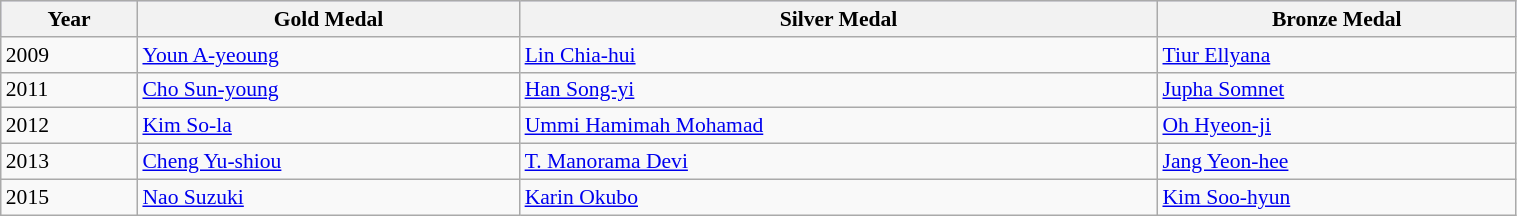<table class=wikitable style="font-size:90%" width="80%">
<tr style="background:#ccccff;">
<th>Year</th>
<th> <strong>Gold Medal</strong></th>
<th> <strong>Silver Medal</strong></th>
<th> <strong>Bronze Medal</strong></th>
</tr>
<tr>
<td>2009</td>
<td> <a href='#'>Youn A-yeoung</a></td>
<td> <a href='#'>Lin Chia-hui</a></td>
<td> <a href='#'>Tiur Ellyana</a></td>
</tr>
<tr>
<td>2011</td>
<td> <a href='#'>Cho Sun-young</a></td>
<td> <a href='#'>Han Song-yi</a></td>
<td> <a href='#'>Jupha Somnet</a></td>
</tr>
<tr>
<td>2012</td>
<td> <a href='#'>Kim So-la</a></td>
<td> <a href='#'>Ummi Hamimah Mohamad</a></td>
<td> <a href='#'>Oh Hyeon-ji</a></td>
</tr>
<tr>
<td>2013</td>
<td> <a href='#'>Cheng Yu-shiou</a></td>
<td> <a href='#'>T. Manorama Devi</a></td>
<td> <a href='#'>Jang Yeon-hee</a></td>
</tr>
<tr>
<td>2015</td>
<td> <a href='#'>Nao Suzuki</a></td>
<td> <a href='#'>Karin Okubo</a></td>
<td> <a href='#'>Kim Soo-hyun</a></td>
</tr>
</table>
